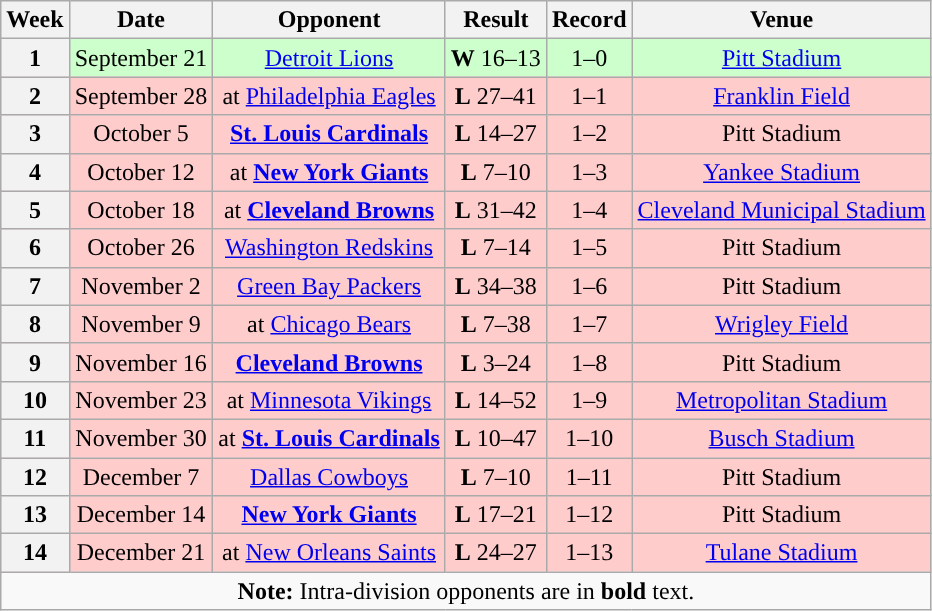<table class="wikitable" style="text-align:center">
<tr>
<th>Week</th>
<th>Date</th>
<th>Opponent</th>
<th>Result</th>
<th>Record</th>
<th>Venue</th>
</tr>
<tr style="background:#cfc">
<th>1</th>
<td>September 21</td>
<td><a href='#'>Detroit Lions</a></td>
<td><strong>W</strong> 16–13</td>
<td>1–0</td>
<td><a href='#'>Pitt Stadium</a></td>
</tr>
<tr style="background:#fcc">
<th>2</th>
<td>September 28</td>
<td>at <a href='#'>Philadelphia Eagles</a></td>
<td><strong>L</strong> 27–41</td>
<td>1–1</td>
<td><a href='#'>Franklin Field</a></td>
</tr>
<tr style="background:#fcc">
<th>3</th>
<td>October 5</td>
<td><strong><a href='#'>St. Louis Cardinals</a></strong></td>
<td><strong>L</strong> 14–27</td>
<td>1–2</td>
<td>Pitt Stadium</td>
</tr>
<tr style="background:#fcc">
<th>4</th>
<td>October 12</td>
<td>at <strong><a href='#'>New York Giants</a></strong></td>
<td><strong>L</strong> 7–10</td>
<td>1–3</td>
<td><a href='#'>Yankee Stadium</a></td>
</tr>
<tr style="background:#fcc">
<th>5</th>
<td>October 18</td>
<td>at <strong><a href='#'>Cleveland Browns</a></strong></td>
<td><strong>L</strong> 31–42</td>
<td>1–4</td>
<td><a href='#'>Cleveland Municipal Stadium</a></td>
</tr>
<tr style="background:#fcc">
<th>6</th>
<td>October 26</td>
<td><a href='#'>Washington Redskins</a></td>
<td><strong>L</strong> 7–14</td>
<td>1–5</td>
<td>Pitt Stadium</td>
</tr>
<tr style="background:#fcc">
<th>7</th>
<td>November 2</td>
<td><a href='#'>Green Bay Packers</a></td>
<td><strong>L</strong> 34–38</td>
<td>1–6</td>
<td>Pitt Stadium</td>
</tr>
<tr style="background:#fcc">
<th>8</th>
<td>November 9</td>
<td>at <a href='#'>Chicago Bears</a></td>
<td><strong>L</strong> 7–38</td>
<td>1–7</td>
<td><a href='#'>Wrigley Field</a></td>
</tr>
<tr style="background:#fcc">
<th>9</th>
<td>November 16</td>
<td><strong><a href='#'>Cleveland Browns</a></strong></td>
<td><strong>L</strong> 3–24</td>
<td>1–8</td>
<td>Pitt Stadium</td>
</tr>
<tr style="background:#fcc">
<th>10</th>
<td>November 23</td>
<td>at <a href='#'>Minnesota Vikings</a></td>
<td><strong>L</strong> 14–52</td>
<td>1–9</td>
<td><a href='#'>Metropolitan Stadium</a></td>
</tr>
<tr style="background:#fcc">
<th>11</th>
<td>November 30</td>
<td>at <strong><a href='#'>St. Louis Cardinals</a></strong></td>
<td><strong>L</strong> 10–47</td>
<td>1–10</td>
<td><a href='#'>Busch Stadium</a></td>
</tr>
<tr style="background:#fcc">
<th>12</th>
<td>December 7</td>
<td><a href='#'>Dallas Cowboys</a></td>
<td><strong>L</strong> 7–10</td>
<td>1–11</td>
<td>Pitt Stadium</td>
</tr>
<tr style="background:#fcc">
<th>13</th>
<td>December 14</td>
<td><strong><a href='#'>New York Giants</a></strong></td>
<td><strong>L</strong> 17–21</td>
<td>1–12</td>
<td>Pitt Stadium</td>
</tr>
<tr style="background:#fcc">
<th>14</th>
<td>December 21</td>
<td>at <a href='#'>New Orleans Saints</a></td>
<td><strong>L</strong> 24–27</td>
<td>1–13</td>
<td><a href='#'>Tulane Stadium</a></td>
</tr>
<tr>
<td colspan="8"><strong>Note:</strong> Intra-division opponents are in <strong>bold</strong> text.</td>
</tr>
</table>
